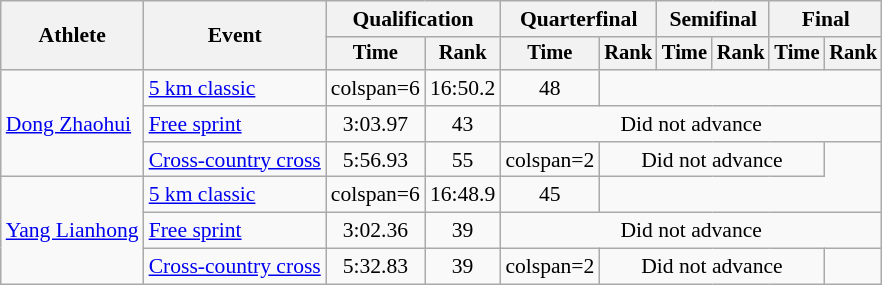<table class="wikitable" style="font-size:90%">
<tr>
<th rowspan="2">Athlete</th>
<th rowspan="2">Event</th>
<th colspan="2">Qualification</th>
<th colspan="2">Quarterfinal</th>
<th colspan="2">Semifinal</th>
<th colspan="2">Final</th>
</tr>
<tr style="font-size:95%">
<th>Time</th>
<th>Rank</th>
<th>Time</th>
<th>Rank</th>
<th>Time</th>
<th>Rank</th>
<th>Time</th>
<th>Rank</th>
</tr>
<tr align=center>
<td align=left rowspan=3><a href='#'>Dong Zhaohui</a></td>
<td align=left><a href='#'>5 km classic</a></td>
<td>colspan=6 </td>
<td>16:50.2</td>
<td>48</td>
</tr>
<tr align=center>
<td align=left><a href='#'>Free sprint</a></td>
<td>3:03.97</td>
<td>43</td>
<td colspan=6>Did not advance</td>
</tr>
<tr align=center>
<td align=left><a href='#'>Cross-country cross</a></td>
<td>5:56.93</td>
<td>55</td>
<td>colspan=2 </td>
<td colspan=4>Did not advance</td>
</tr>
<tr align=center>
<td align=left rowspan=3><a href='#'>Yang Lianhong</a></td>
<td align=left><a href='#'>5 km classic</a></td>
<td>colspan=6 </td>
<td>16:48.9</td>
<td>45</td>
</tr>
<tr align=center>
<td align=left><a href='#'>Free sprint</a></td>
<td>3:02.36</td>
<td>39</td>
<td colspan=6>Did not advance</td>
</tr>
<tr align=center>
<td align=left><a href='#'>Cross-country cross</a></td>
<td>5:32.83</td>
<td>39</td>
<td>colspan=2 </td>
<td colspan=4>Did not advance</td>
</tr>
</table>
